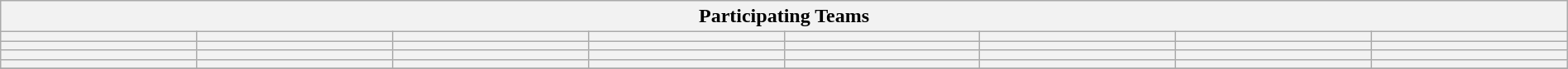<table class="wikitable" style="width:100%;">
<tr>
<th colspan=8><strong>Participating Teams</strong></th>
</tr>
<tr>
<th style="width:12%;"></th>
<th style="width:12%;"></th>
<th style="width:12%;"></th>
<th style="width:12%;"></th>
<th style="width:12%;"></th>
<th style="width:12%;"></th>
<th style="width:12%;"></th>
<th style="width:12%;"></th>
</tr>
<tr>
<th style="width:12%;"></th>
<th style="width:12%;"></th>
<th style="width:12%;"></th>
<th style="width:12%;"></th>
<th style="width:12%;"></th>
<th style="width:12%;"></th>
<th style="width:12%;"></th>
<th style="width:12%;"></th>
</tr>
<tr>
<th style="width:12%;"></th>
<th style="width:12%;"></th>
<th style="width:12%;"></th>
<th style="width:12%;"></th>
<th style="width:12%;"></th>
<th style="width:12%;"></th>
<th style="width:12%;"></th>
<th style="width:12%;"></th>
</tr>
<tr>
<th style="width:12%;"></th>
<th style="width:12%;"></th>
<th style="width:12%;"></th>
<th style="width:12%;"></th>
<th style="width:12%;"></th>
<th style="width:12%;"></th>
<th style="width:12%;"></th>
<th style="width:12%;"></th>
</tr>
<tr>
</tr>
</table>
